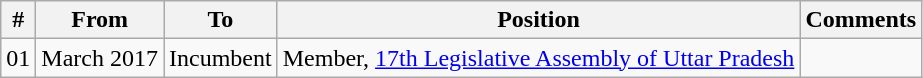<table class="wikitable sortable">
<tr>
<th>#</th>
<th>From</th>
<th>To</th>
<th>Position</th>
<th>Comments</th>
</tr>
<tr>
<td>01</td>
<td>March 2017</td>
<td>Incumbent</td>
<td>Member, <a href='#'>17th Legislative Assembly of Uttar Pradesh</a></td>
<td></td>
</tr>
</table>
